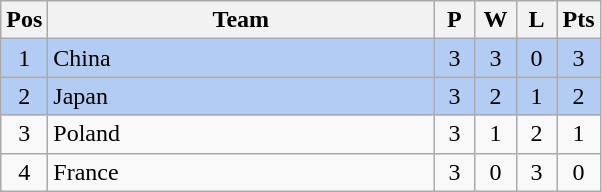<table class="wikitable" style="font-size: 100%">
<tr>
<th width=15>Pos</th>
<th width=250>Team</th>
<th width=20>P</th>
<th width=20>W</th>
<th width=20>L</th>
<th width=20>Pts</th>
</tr>
<tr align=center style="background: #b2ccf4;">
<td>1</td>
<td align="left"> China</td>
<td>3</td>
<td>3</td>
<td>0</td>
<td>3</td>
</tr>
<tr align=center style="background: #b2ccf4;">
<td>2</td>
<td align="left"> Japan</td>
<td>3</td>
<td>2</td>
<td>1</td>
<td>2</td>
</tr>
<tr align=center>
<td>3</td>
<td align="left"> Poland</td>
<td>3</td>
<td>1</td>
<td>2</td>
<td>1</td>
</tr>
<tr align=center>
<td>4</td>
<td align="left"> France</td>
<td>3</td>
<td>0</td>
<td>3</td>
<td>0</td>
</tr>
</table>
